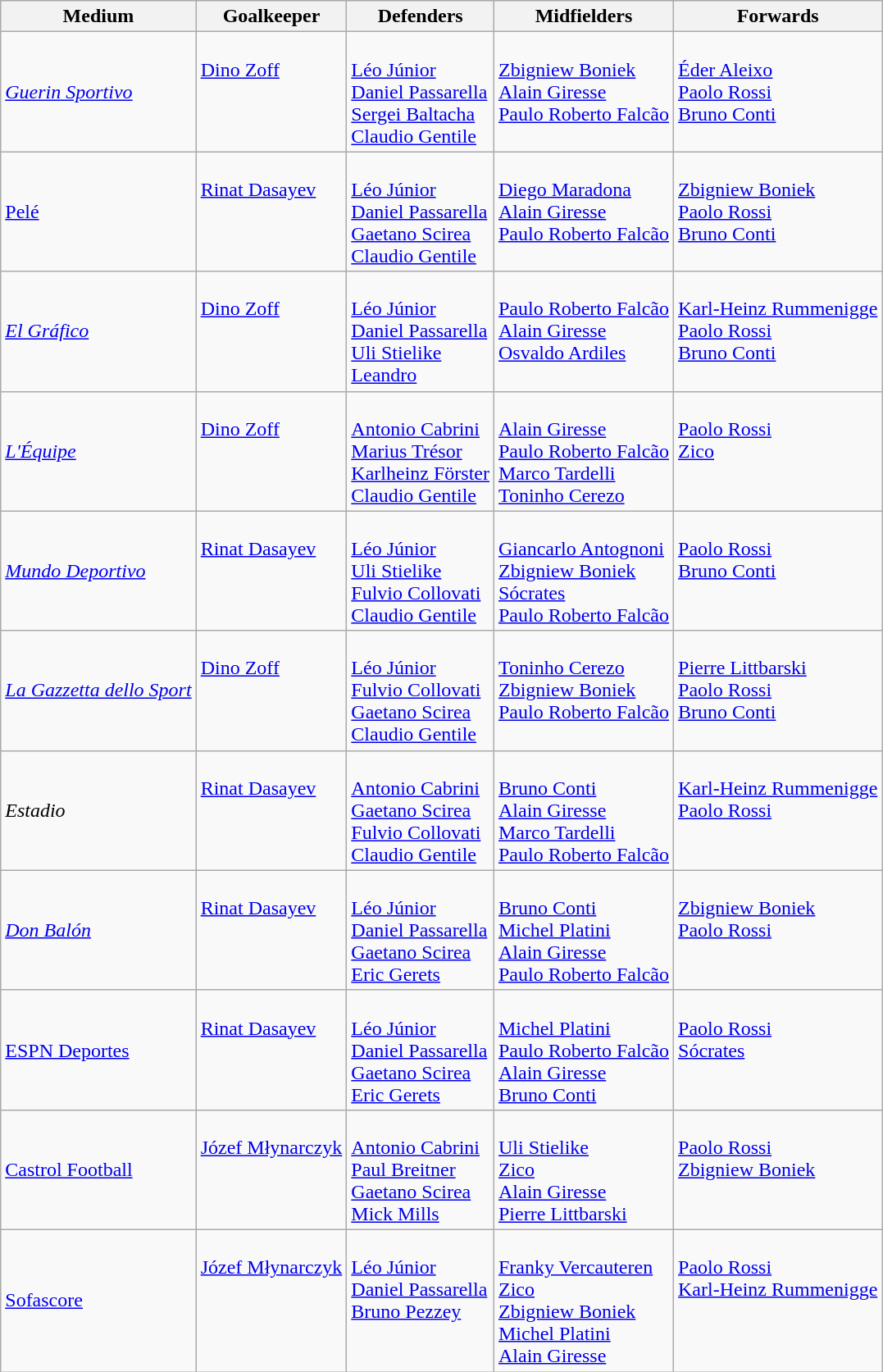<table class="wikitable">
<tr>
<th>Medium</th>
<th>Goalkeeper</th>
<th>Defenders</th>
<th>Midfielders</th>
<th>Forwards</th>
</tr>
<tr>
<td><em><a href='#'>Guerin Sportivo</a></em></td>
<td valign="top"><br> <a href='#'>Dino Zoff</a></td>
<td valign="top"><br> <a href='#'>Léo Júnior</a><br>
 <a href='#'>Daniel Passarella</a><br>
 <a href='#'>Sergei Baltacha</a><br>
 <a href='#'>Claudio Gentile</a></td>
<td valign="top"><br> <a href='#'>Zbigniew Boniek</a><br>
 <a href='#'>Alain Giresse</a><br>
 <a href='#'>Paulo Roberto Falcão</a></td>
<td valign="top"><br> <a href='#'>Éder Aleixo</a><br>
 <a href='#'>Paolo Rossi</a><br>
 <a href='#'>Bruno Conti</a></td>
</tr>
<tr>
<td><a href='#'>Pelé</a></td>
<td valign="top"><br> <a href='#'>Rinat Dasayev</a></td>
<td valign="top"><br> <a href='#'>Léo Júnior</a><br>
 <a href='#'>Daniel Passarella</a><br>
 <a href='#'>Gaetano Scirea</a><br>
 <a href='#'>Claudio Gentile</a></td>
<td valign="top"><br> <a href='#'>Diego Maradona</a><br>
 <a href='#'>Alain Giresse</a><br>
 <a href='#'>Paulo Roberto Falcão</a></td>
<td valign="top"><br> <a href='#'>Zbigniew Boniek</a><br>
 <a href='#'>Paolo Rossi</a><br>
 <a href='#'>Bruno Conti</a></td>
</tr>
<tr>
<td><em><a href='#'>El Gráfico</a></em></td>
<td valign="top"><br> <a href='#'>Dino Zoff</a></td>
<td valign="top"><br> <a href='#'>Léo Júnior</a><br>
 <a href='#'>Daniel Passarella</a><br>
 <a href='#'>Uli Stielike</a><br>
 <a href='#'>Leandro</a></td>
<td valign="top"><br> <a href='#'>Paulo Roberto Falcão</a><br>
 <a href='#'>Alain Giresse</a><br>
 <a href='#'>Osvaldo Ardiles</a></td>
<td valign="top"><br> <a href='#'>Karl-Heinz Rummenigge</a><br>
 <a href='#'>Paolo Rossi</a><br>
 <a href='#'>Bruno Conti</a></td>
</tr>
<tr>
<td><em><a href='#'>L'Équipe</a></em></td>
<td valign="top"><br> <a href='#'>Dino Zoff</a></td>
<td valign="top"><br> <a href='#'>Antonio Cabrini</a><br>
 <a href='#'>Marius Trésor</a><br>
 <a href='#'>Karlheinz Förster</a><br>
 <a href='#'>Claudio Gentile</a></td>
<td valign="top"><br> <a href='#'>Alain Giresse</a><br>
 <a href='#'>Paulo Roberto Falcão</a><br>
 <a href='#'>Marco Tardelli</a><br>
 <a href='#'>Toninho Cerezo</a></td>
<td valign="top"><br> <a href='#'>Paolo Rossi</a><br>
 <a href='#'>Zico</a></td>
</tr>
<tr>
<td><em><a href='#'>Mundo Deportivo</a></em></td>
<td valign="top"><br> <a href='#'>Rinat Dasayev</a></td>
<td valign="top"><br> <a href='#'>Léo Júnior</a><br>
 <a href='#'>Uli Stielike</a><br>
 <a href='#'>Fulvio Collovati</a><br>
 <a href='#'>Claudio Gentile</a></td>
<td valign="top"><br> <a href='#'>Giancarlo Antognoni</a><br>
 <a href='#'>Zbigniew Boniek</a><br>
 <a href='#'>Sócrates</a><br>
 <a href='#'>Paulo Roberto Falcão</a></td>
<td valign="top"><br> <a href='#'>Paolo Rossi</a><br>
 <a href='#'>Bruno Conti</a></td>
</tr>
<tr>
<td><em><a href='#'>La Gazzetta dello Sport</a></em></td>
<td valign="top"><br> <a href='#'>Dino Zoff</a></td>
<td valign="top"><br> <a href='#'>Léo Júnior</a><br>
 <a href='#'>Fulvio Collovati</a><br>
 <a href='#'>Gaetano Scirea</a><br>
 <a href='#'>Claudio Gentile</a></td>
<td valign="top"><br> <a href='#'>Toninho Cerezo</a><br>
 <a href='#'>Zbigniew Boniek</a><br>
 <a href='#'>Paulo Roberto Falcão</a></td>
<td valign="top"><br> <a href='#'>Pierre Littbarski</a><br>
 <a href='#'>Paolo Rossi</a><br>
 <a href='#'>Bruno Conti</a></td>
</tr>
<tr>
<td><em>Estadio</em></td>
<td valign="top"><br> <a href='#'>Rinat Dasayev</a></td>
<td valign="top"><br> <a href='#'>Antonio Cabrini</a><br>
 <a href='#'>Gaetano Scirea</a><br>
 <a href='#'>Fulvio Collovati</a><br>
 <a href='#'>Claudio Gentile</a></td>
<td valign="top"><br> <a href='#'>Bruno Conti</a><br>
 <a href='#'>Alain Giresse</a><br>
 <a href='#'>Marco Tardelli</a><br>
 <a href='#'>Paulo Roberto Falcão</a></td>
<td valign="top"><br> <a href='#'>Karl-Heinz Rummenigge</a><br>
 <a href='#'>Paolo Rossi</a></td>
</tr>
<tr>
<td><em><a href='#'>Don Balón</a></em></td>
<td valign="top"><br> <a href='#'>Rinat Dasayev</a></td>
<td valign="top"><br> <a href='#'>Léo Júnior</a><br>
 <a href='#'>Daniel Passarella</a><br>
 <a href='#'>Gaetano Scirea</a><br>
 <a href='#'>Eric Gerets</a></td>
<td valign="top"><br> <a href='#'>Bruno Conti</a><br>
 <a href='#'>Michel Platini</a><br>
 <a href='#'>Alain Giresse</a><br>
 <a href='#'>Paulo Roberto Falcão</a></td>
<td valign="top"><br> <a href='#'>Zbigniew Boniek</a><br>
 <a href='#'>Paolo Rossi</a></td>
</tr>
<tr>
<td><a href='#'>ESPN Deportes</a></td>
<td valign="top"><br> <a href='#'>Rinat Dasayev</a></td>
<td valign="top"><br> <a href='#'>Léo Júnior</a><br>
 <a href='#'>Daniel Passarella</a><br>
 <a href='#'>Gaetano Scirea</a><br>
 <a href='#'>Eric Gerets</a></td>
<td valign="top"><br> <a href='#'>Michel Platini</a><br>
 <a href='#'>Paulo Roberto Falcão</a><br>
 <a href='#'>Alain Giresse</a><br>
 <a href='#'>Bruno Conti</a></td>
<td valign="top"><br> <a href='#'>Paolo Rossi</a><br>
 <a href='#'>Sócrates</a></td>
</tr>
<tr>
<td><a href='#'>Castrol Football</a></td>
<td valign="top"><br> <a href='#'>Józef Młynarczyk</a></td>
<td valign="top"><br> <a href='#'>Antonio Cabrini</a><br>
 <a href='#'>Paul Breitner</a><br>
 <a href='#'>Gaetano Scirea</a><br>
 <a href='#'>Mick Mills</a></td>
<td valign="top"><br> <a href='#'>Uli Stielike</a><br>
 <a href='#'>Zico</a><br>
 <a href='#'>Alain Giresse</a><br>
 <a href='#'>Pierre Littbarski</a></td>
<td valign="top"><br> <a href='#'>Paolo Rossi</a><br>
 <a href='#'>Zbigniew Boniek</a></td>
</tr>
<tr>
<td><a href='#'>Sofascore</a></td>
<td valign="top"><br> <a href='#'>Józef Młynarczyk</a></td>
<td valign="top"><br> <a href='#'>Léo Júnior</a><br>
 <a href='#'>Daniel Passarella</a><br>
 <a href='#'>Bruno Pezzey</a></td>
<td valign="top"><br> <a href='#'>Franky Vercauteren</a><br>
 <a href='#'>Zico</a><br>
 <a href='#'>Zbigniew Boniek</a><br>
 <a href='#'>Michel Platini</a><br>
 <a href='#'>Alain Giresse</a></td>
<td valign="top"><br> <a href='#'>Paolo Rossi</a><br>
 <a href='#'>Karl-Heinz Rummenigge</a></td>
</tr>
</table>
